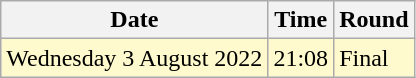<table class="wikitable">
<tr>
<th>Date</th>
<th>Time</th>
<th>Round</th>
</tr>
<tr>
<td style=background:lemonchiffon>Wednesday 3 August 2022</td>
<td style=background:lemonchiffon>21:08</td>
<td style=background:lemonchiffon>Final</td>
</tr>
</table>
